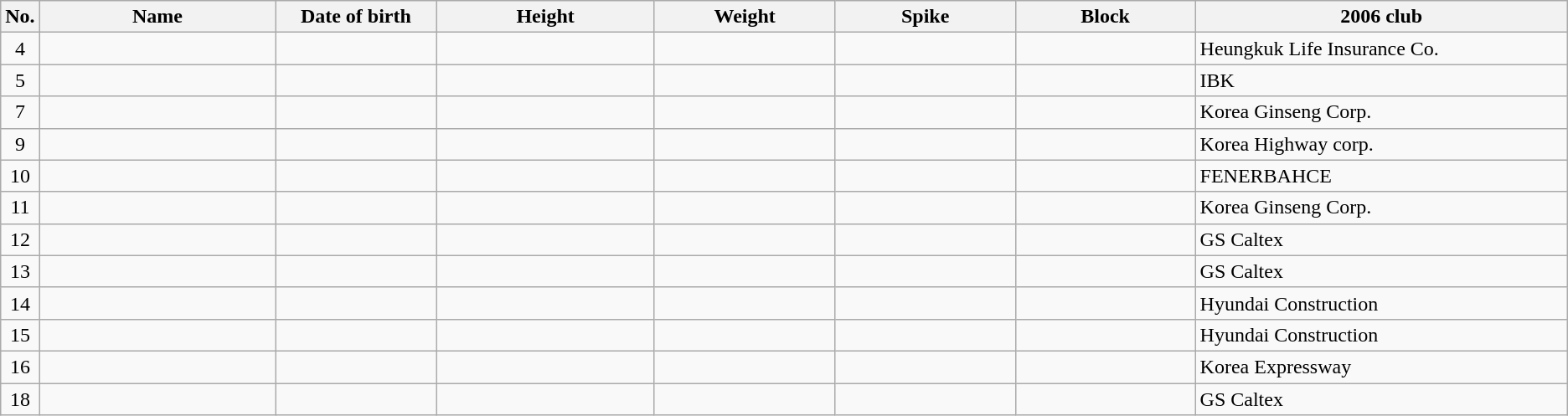<table class="wikitable sortable" style="font-size:100%; text-align:center;">
<tr>
<th>No.</th>
<th style="width:12em">Name</th>
<th style="width:8em">Date of birth</th>
<th style="width:11em">Height</th>
<th style="width:9em">Weight</th>
<th style="width:9em">Spike</th>
<th style="width:9em">Block</th>
<th style="width:19em">2006 club</th>
</tr>
<tr>
<td>4</td>
<td align=left></td>
<td align=right></td>
<td></td>
<td></td>
<td></td>
<td></td>
<td align=left>Heungkuk Life Insurance Co.</td>
</tr>
<tr>
<td>5</td>
<td align=left></td>
<td align=right></td>
<td></td>
<td></td>
<td></td>
<td></td>
<td align=left>IBK</td>
</tr>
<tr>
<td>7</td>
<td align=left></td>
<td align=right></td>
<td></td>
<td></td>
<td></td>
<td></td>
<td align=left>Korea Ginseng Corp.</td>
</tr>
<tr>
<td>9</td>
<td align=left></td>
<td align=right></td>
<td></td>
<td></td>
<td></td>
<td></td>
<td align=left>Korea Highway corp.</td>
</tr>
<tr>
<td>10</td>
<td align=left></td>
<td align=right></td>
<td></td>
<td></td>
<td></td>
<td></td>
<td align=left>FENERBAHCE</td>
</tr>
<tr>
<td>11</td>
<td align=left></td>
<td align=right></td>
<td></td>
<td></td>
<td></td>
<td></td>
<td align=left>Korea Ginseng Corp.</td>
</tr>
<tr>
<td>12</td>
<td align=left></td>
<td align=right></td>
<td></td>
<td></td>
<td></td>
<td></td>
<td align=left>GS Caltex</td>
</tr>
<tr>
<td>13</td>
<td align=left></td>
<td align=right></td>
<td></td>
<td></td>
<td></td>
<td></td>
<td align=left>GS Caltex</td>
</tr>
<tr>
<td>14</td>
<td align=left></td>
<td align=right></td>
<td></td>
<td></td>
<td></td>
<td></td>
<td align=left>Hyundai Construction</td>
</tr>
<tr>
<td>15</td>
<td align=left></td>
<td align=right></td>
<td></td>
<td></td>
<td></td>
<td></td>
<td align=left>Hyundai Construction</td>
</tr>
<tr>
<td>16</td>
<td align=left></td>
<td align=right></td>
<td></td>
<td></td>
<td></td>
<td></td>
<td align=left>Korea Expressway</td>
</tr>
<tr>
<td>18</td>
<td align=left></td>
<td align=right></td>
<td></td>
<td></td>
<td></td>
<td></td>
<td align=left>GS Caltex</td>
</tr>
</table>
